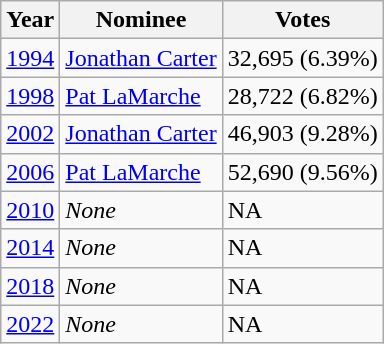<table class="wikitable">
<tr>
<th>Year</th>
<th>Nominee</th>
<th>Votes</th>
</tr>
<tr>
<td><a href='#'>1994</a></td>
<td><a href='#'>Jonathan Carter</a></td>
<td>32,695 (6.39%)</td>
</tr>
<tr>
<td><a href='#'>1998</a></td>
<td><a href='#'>Pat LaMarche</a></td>
<td>28,722 (6.82%)</td>
</tr>
<tr>
<td><a href='#'>2002</a></td>
<td><a href='#'>Jonathan Carter</a></td>
<td>46,903 (9.28%)</td>
</tr>
<tr>
<td><a href='#'>2006</a></td>
<td><a href='#'>Pat LaMarche</a></td>
<td>52,690 (9.56%)</td>
</tr>
<tr>
<td><a href='#'>2010</a></td>
<td><em>None</em></td>
<td>NA</td>
</tr>
<tr>
<td><a href='#'>2014</a></td>
<td><em>None</em></td>
<td>NA</td>
</tr>
<tr>
<td><a href='#'>2018</a></td>
<td><em>None</em></td>
<td>NA</td>
</tr>
<tr>
<td><a href='#'>2022</a></td>
<td><em>None</em></td>
<td>NA</td>
</tr>
</table>
